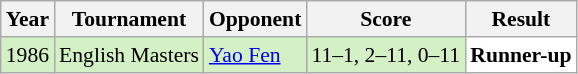<table class="sortable wikitable" style="font-size:90%;">
<tr>
<th>Year</th>
<th>Tournament</th>
<th>Opponent</th>
<th>Score</th>
<th>Result</th>
</tr>
<tr style="background:#D4F1C5">
<td align="center">1986</td>
<td align="left">English Masters</td>
<td align="left"> <a href='#'>Yao Fen</a></td>
<td align="left">11–1, 2–11, 0–11</td>
<td style="text-align:left; background:white"> <strong>Runner-up</strong></td>
</tr>
</table>
